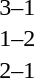<table cellspacing=1 width=70%>
<tr>
<th width=25%></th>
<th width=30%></th>
<th width=15%></th>
<th width=30%></th>
</tr>
<tr>
<td></td>
<td align=right></td>
<td align=center>3–1</td>
<td></td>
</tr>
<tr>
<td></td>
<td align=right></td>
<td align=center>1–2</td>
<td></td>
</tr>
<tr>
<td></td>
<td align=right></td>
<td align=center>2–1</td>
<td></td>
</tr>
</table>
